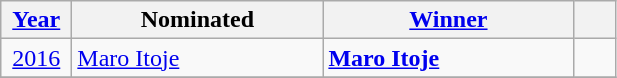<table class="wikitable">
<tr>
<th width=40><a href='#'>Year</a></th>
<th width=160>Nominated</th>
<th width=160><a href='#'>Winner</a></th>
<th width=20></th>
</tr>
<tr>
<td align=center><a href='#'>2016</a></td>
<td> <a href='#'>Maro Itoje</a></td>
<td> <strong><a href='#'>Maro Itoje</a></strong></td>
<td align=center></td>
</tr>
<tr>
</tr>
</table>
